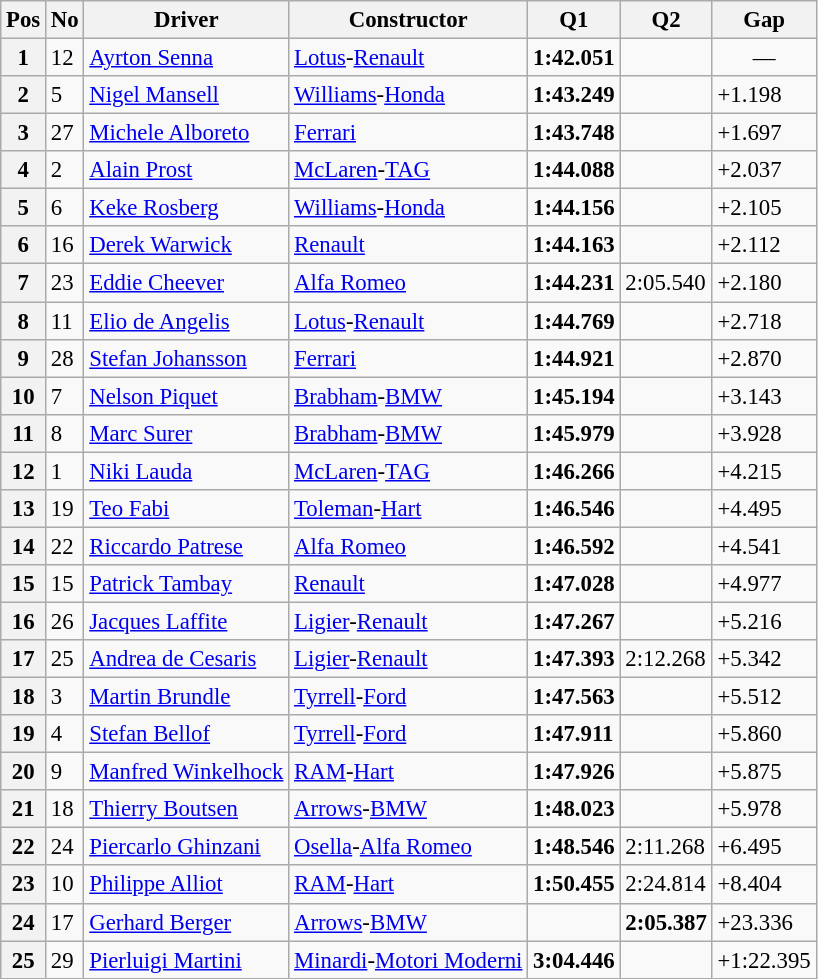<table class="wikitable sortable" style="font-size: 95%;">
<tr>
<th>Pos</th>
<th>No</th>
<th>Driver</th>
<th>Constructor</th>
<th>Q1</th>
<th>Q2</th>
<th>Gap</th>
</tr>
<tr>
<th>1</th>
<td>12</td>
<td> <a href='#'>Ayrton Senna</a></td>
<td><a href='#'>Lotus</a>-<a href='#'>Renault</a></td>
<td><strong>1:42.051</strong></td>
<td></td>
<td align="center">—</td>
</tr>
<tr>
<th>2</th>
<td>5</td>
<td> <a href='#'>Nigel Mansell</a></td>
<td><a href='#'>Williams</a>-<a href='#'>Honda</a></td>
<td><strong>1:43.249</strong></td>
<td></td>
<td>+1.198</td>
</tr>
<tr>
<th>3</th>
<td>27</td>
<td> <a href='#'>Michele Alboreto</a></td>
<td><a href='#'>Ferrari</a></td>
<td><strong>1:43.748</strong></td>
<td></td>
<td>+1.697</td>
</tr>
<tr>
<th>4</th>
<td>2</td>
<td> <a href='#'>Alain Prost</a></td>
<td><a href='#'>McLaren</a>-<a href='#'>TAG</a></td>
<td><strong>1:44.088</strong></td>
<td></td>
<td>+2.037</td>
</tr>
<tr>
<th>5</th>
<td>6</td>
<td> <a href='#'>Keke Rosberg</a></td>
<td><a href='#'>Williams</a>-<a href='#'>Honda</a></td>
<td><strong>1:44.156</strong></td>
<td></td>
<td>+2.105</td>
</tr>
<tr>
<th>6</th>
<td>16</td>
<td> <a href='#'>Derek Warwick</a></td>
<td><a href='#'>Renault</a></td>
<td><strong>1:44.163</strong></td>
<td></td>
<td>+2.112</td>
</tr>
<tr>
<th>7</th>
<td>23</td>
<td> <a href='#'>Eddie Cheever</a></td>
<td><a href='#'>Alfa Romeo</a></td>
<td><strong>1:44.231</strong></td>
<td>2:05.540</td>
<td>+2.180</td>
</tr>
<tr>
<th>8</th>
<td>11</td>
<td> <a href='#'>Elio de Angelis</a></td>
<td><a href='#'>Lotus</a>-<a href='#'>Renault</a></td>
<td><strong>1:44.769</strong></td>
<td></td>
<td>+2.718</td>
</tr>
<tr>
<th>9</th>
<td>28</td>
<td> <a href='#'>Stefan Johansson</a></td>
<td><a href='#'>Ferrari</a></td>
<td><strong>1:44.921</strong></td>
<td></td>
<td>+2.870</td>
</tr>
<tr>
<th>10</th>
<td>7</td>
<td> <a href='#'>Nelson Piquet</a></td>
<td><a href='#'>Brabham</a>-<a href='#'>BMW</a></td>
<td><strong>1:45.194</strong></td>
<td></td>
<td>+3.143</td>
</tr>
<tr>
<th>11</th>
<td>8</td>
<td> <a href='#'>Marc Surer</a></td>
<td><a href='#'>Brabham</a>-<a href='#'>BMW</a></td>
<td><strong>1:45.979</strong></td>
<td></td>
<td>+3.928</td>
</tr>
<tr>
<th>12</th>
<td>1</td>
<td> <a href='#'>Niki Lauda</a></td>
<td><a href='#'>McLaren</a>-<a href='#'>TAG</a></td>
<td><strong>1:46.266</strong></td>
<td></td>
<td>+4.215</td>
</tr>
<tr>
<th>13</th>
<td>19</td>
<td> <a href='#'>Teo Fabi</a></td>
<td><a href='#'>Toleman</a>-<a href='#'>Hart</a></td>
<td><strong>1:46.546</strong></td>
<td></td>
<td>+4.495</td>
</tr>
<tr>
<th>14</th>
<td>22</td>
<td> <a href='#'>Riccardo Patrese</a></td>
<td><a href='#'>Alfa Romeo</a></td>
<td><strong>1:46.592</strong></td>
<td></td>
<td>+4.541</td>
</tr>
<tr>
<th>15</th>
<td>15</td>
<td> <a href='#'>Patrick Tambay</a></td>
<td><a href='#'>Renault</a></td>
<td><strong>1:47.028</strong></td>
<td></td>
<td>+4.977</td>
</tr>
<tr>
<th>16</th>
<td>26</td>
<td> <a href='#'>Jacques Laffite</a></td>
<td><a href='#'>Ligier</a>-<a href='#'>Renault</a></td>
<td><strong>1:47.267</strong></td>
<td></td>
<td>+5.216</td>
</tr>
<tr>
<th>17</th>
<td>25</td>
<td> <a href='#'>Andrea de Cesaris</a></td>
<td><a href='#'>Ligier</a>-<a href='#'>Renault</a></td>
<td><strong>1:47.393</strong></td>
<td>2:12.268</td>
<td>+5.342</td>
</tr>
<tr>
<th>18</th>
<td>3</td>
<td> <a href='#'>Martin Brundle</a></td>
<td><a href='#'>Tyrrell</a>-<a href='#'>Ford</a></td>
<td><strong>1:47.563</strong></td>
<td></td>
<td>+5.512</td>
</tr>
<tr>
<th>19</th>
<td>4</td>
<td> <a href='#'>Stefan Bellof</a></td>
<td><a href='#'>Tyrrell</a>-<a href='#'>Ford</a></td>
<td><strong>1:47.911</strong></td>
<td></td>
<td>+5.860</td>
</tr>
<tr>
<th>20</th>
<td>9</td>
<td> <a href='#'>Manfred Winkelhock</a></td>
<td><a href='#'>RAM</a>-<a href='#'>Hart</a></td>
<td><strong>1:47.926</strong></td>
<td></td>
<td>+5.875</td>
</tr>
<tr>
<th>21</th>
<td>18</td>
<td> <a href='#'>Thierry Boutsen</a></td>
<td><a href='#'>Arrows</a>-<a href='#'>BMW</a></td>
<td><strong>1:48.023</strong></td>
<td></td>
<td>+5.978</td>
</tr>
<tr>
<th>22</th>
<td>24</td>
<td> <a href='#'>Piercarlo Ghinzani</a></td>
<td><a href='#'>Osella</a>-<a href='#'>Alfa Romeo</a></td>
<td><strong>1:48.546</strong></td>
<td>2:11.268</td>
<td>+6.495</td>
</tr>
<tr>
<th>23</th>
<td>10</td>
<td> <a href='#'>Philippe Alliot</a></td>
<td><a href='#'>RAM</a>-<a href='#'>Hart</a></td>
<td><strong>1:50.455</strong></td>
<td>2:24.814</td>
<td>+8.404</td>
</tr>
<tr>
<th>24</th>
<td>17</td>
<td> <a href='#'>Gerhard Berger</a></td>
<td><a href='#'>Arrows</a>-<a href='#'>BMW</a></td>
<td></td>
<td><strong>2:05.387</strong></td>
<td>+23.336</td>
</tr>
<tr>
<th>25</th>
<td>29</td>
<td> <a href='#'>Pierluigi Martini</a></td>
<td><a href='#'>Minardi</a>-<a href='#'>Motori Moderni</a></td>
<td><strong>3:04.446</strong></td>
<td></td>
<td>+1:22.395</td>
</tr>
</table>
